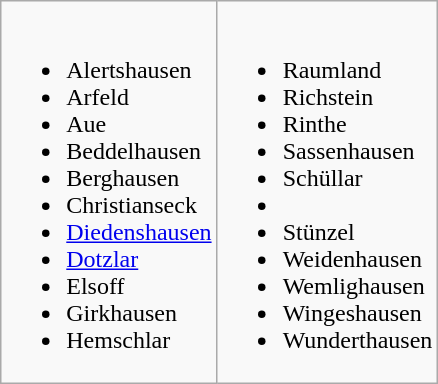<table class="wikitable">
<tr>
<td><br><ul><li>Alertshausen</li><li>Arfeld</li><li>Aue</li><li>Beddelhausen</li><li>Berghausen</li><li>Christianseck</li><li><a href='#'>Diedenshausen</a></li><li><a href='#'>Dotzlar</a></li><li>Elsoff</li><li>Girkhausen</li><li>Hemschlar</li></ul></td>
<td><br><ul><li>Raumland</li><li>Richstein</li><li>Rinthe</li><li>Sassenhausen</li><li>Schüllar</li><li></li><li>Stünzel</li><li>Weidenhausen</li><li>Wemlighausen</li><li>Wingeshausen</li><li>Wunderthausen</li></ul></td>
</tr>
</table>
